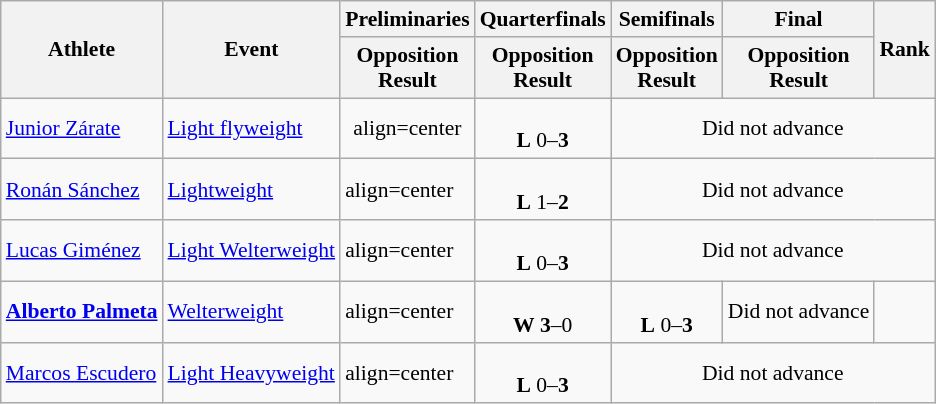<table class="wikitable" border="1" style="font-size:90%">
<tr>
<th rowspan=2>Athlete</th>
<th rowspan=2>Event</th>
<th>Preliminaries</th>
<th>Quarterfinals</th>
<th>Semifinals</th>
<th>Final</th>
<th rowspan=2>Rank</th>
</tr>
<tr>
<th>Opposition<br>Result</th>
<th>Opposition<br>Result</th>
<th>Opposition<br>Result</th>
<th>Opposition<br>Result</th>
</tr>
<tr align=center>
<td align=left><a href='#'>Junior Zárate</a></td>
<td align=left><a href='#'>Light flyweight</a></td>
<td>align=center </td>
<td align=center><br><strong>L</strong> 0–<strong>3</strong></td>
<td colspan=3>Did not advance</td>
</tr>
<tr>
<td><a href='#'>Ronán Sánchez</a></td>
<td><a href='#'>Lightweight</a></td>
<td>align=center </td>
<td align=center><br><strong>L</strong> 1–<strong>2</strong></td>
<td align=center colspan=3>Did not advance</td>
</tr>
<tr>
<td><a href='#'>Lucas Giménez</a></td>
<td><a href='#'>Light Welterweight</a></td>
<td>align=center </td>
<td align=center><br><strong>L</strong> 0–<strong>3</strong></td>
<td align=center colspan=3>Did not advance</td>
</tr>
<tr>
<td><strong><a href='#'>Alberto Palmeta</a></strong></td>
<td><a href='#'>Welterweight</a></td>
<td>align=center </td>
<td align=center><br><strong>W</strong> <strong>3</strong>–0</td>
<td align=center><br><strong>L</strong> 0–<strong>3</strong></td>
<td align=center>Did not advance</td>
<td align=center></td>
</tr>
<tr>
<td><a href='#'>Marcos Escudero</a></td>
<td><a href='#'>Light Heavyweight</a></td>
<td>align=center </td>
<td align=center><br><strong>L</strong> 0–<strong>3</strong></td>
<td align=center colspan=3>Did not advance</td>
</tr>
</table>
